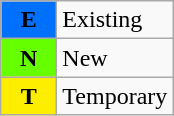<table class="wikitable" style="text-align: center;">
<tr>
<td align="center" width="30" style="background:#0070FF"><strong>E</strong></td>
<td align=left>Existing</td>
</tr>
<tr>
<td align="center" width="30" style="background:#66FF00"><strong>N</strong></td>
<td align=left>New</td>
</tr>
<tr>
<td align="center" width="30" style="background:#FDEE00"><strong>T</strong></td>
<td align=left>Temporary</td>
</tr>
</table>
